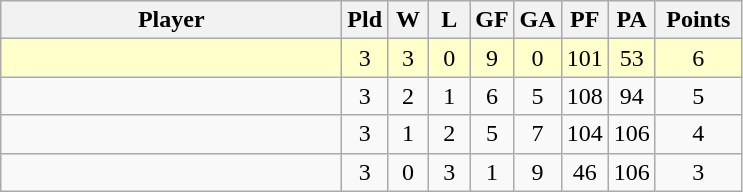<table class=wikitable style="text-align:center;">
<tr>
<th width=220>Player</th>
<th width=20>Pld</th>
<th width=20>W</th>
<th width=20>L</th>
<th width=20>GF</th>
<th width=20>GA</th>
<th width=20>PF</th>
<th width=20>PA</th>
<th width=50>Points</th>
</tr>
<tr bgcolor=#ffffcc>
<td style="text-align:left;"></td>
<td>3</td>
<td>3</td>
<td>0</td>
<td>9</td>
<td>0</td>
<td>101</td>
<td>53</td>
<td>6</td>
</tr>
<tr>
<td style="text-align:left;"></td>
<td>3</td>
<td>2</td>
<td>1</td>
<td>6</td>
<td>5</td>
<td>108</td>
<td>94</td>
<td>5</td>
</tr>
<tr>
<td style="text-align:left;"></td>
<td>3</td>
<td>1</td>
<td>2</td>
<td>5</td>
<td>7</td>
<td>104</td>
<td>106</td>
<td>4</td>
</tr>
<tr>
<td style="text-align:left;"></td>
<td>3</td>
<td>0</td>
<td>3</td>
<td>1</td>
<td>9</td>
<td>46</td>
<td>106</td>
<td>3</td>
</tr>
</table>
